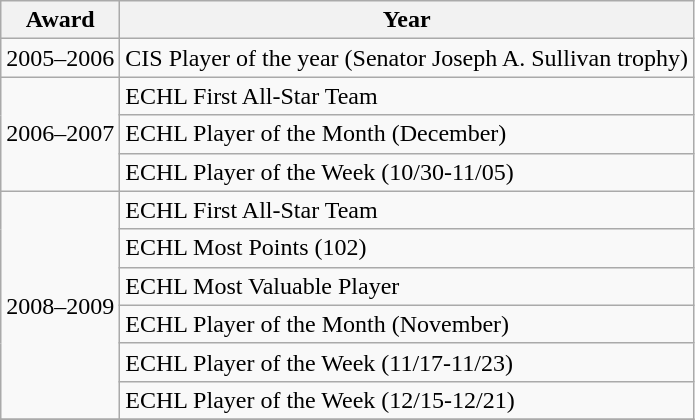<table class="wikitable">
<tr>
<th>Award</th>
<th>Year</th>
</tr>
<tr --->
<td>2005–2006</td>
<td>CIS Player of the year (Senator Joseph A. Sullivan trophy)</td>
</tr>
<tr --->
<td rowspan=3>2006–2007</td>
<td>ECHL First All-Star Team</td>
</tr>
<tr --->
<td>ECHL Player of the Month (December)</td>
</tr>
<tr --->
<td>ECHL Player of the Week (10/30-11/05)</td>
</tr>
<tr --->
<td rowspan=6>2008–2009</td>
<td>ECHL First All-Star Team</td>
</tr>
<tr --->
<td>ECHL Most Points (102)</td>
</tr>
<tr --->
<td>ECHL Most Valuable Player</td>
</tr>
<tr --->
<td>ECHL Player of the Month (November)</td>
</tr>
<tr --->
<td>ECHL Player of the Week (11/17-11/23)</td>
</tr>
<tr --->
<td>ECHL Player of the Week (12/15-12/21)</td>
</tr>
<tr --->
</tr>
</table>
